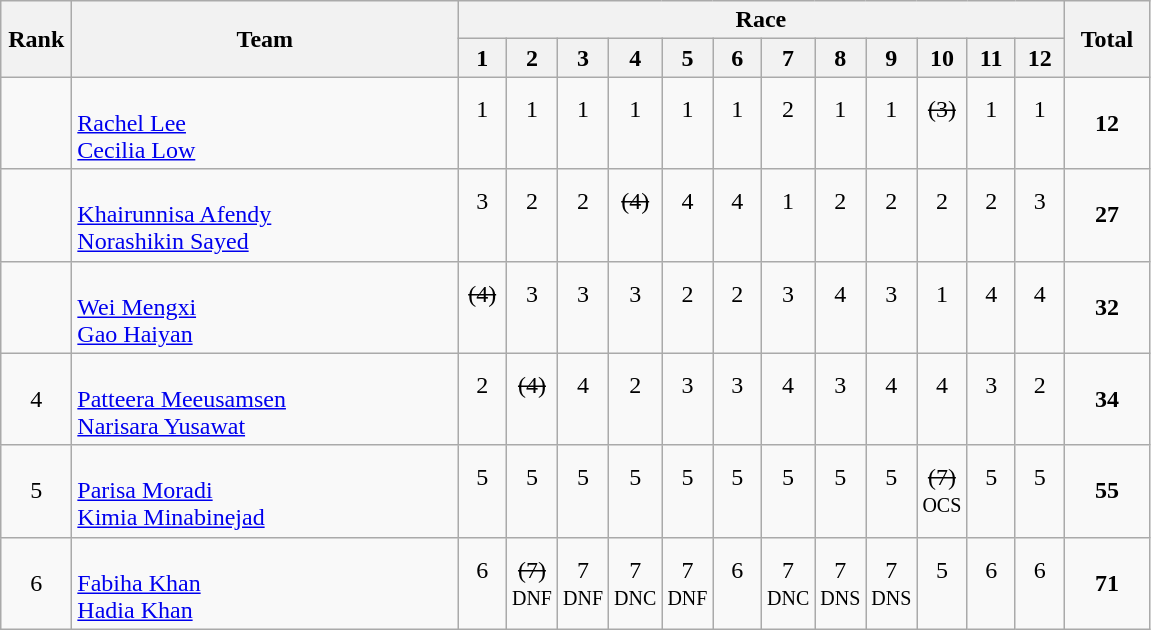<table | class="wikitable" style="text-align:center">
<tr>
<th rowspan="2" width=40>Rank</th>
<th rowspan="2" width=250>Team</th>
<th colspan="12">Race</th>
<th rowspan="2" width=50>Total</th>
</tr>
<tr>
<th width=25>1</th>
<th width=25>2</th>
<th width=25>3</th>
<th width=25>4</th>
<th width=25>5</th>
<th width=25>6</th>
<th width=25>7</th>
<th width=25>8</th>
<th width=25>9</th>
<th width=25>10</th>
<th width=25>11</th>
<th width=25>12</th>
</tr>
<tr>
<td></td>
<td align=left><br><a href='#'>Rachel Lee</a><br><a href='#'>Cecilia Low</a></td>
<td>1<br> </td>
<td>1<br> </td>
<td>1<br> </td>
<td>1<br> </td>
<td>1<br> </td>
<td>1<br> </td>
<td>2<br> </td>
<td>1<br> </td>
<td>1<br> </td>
<td><s>(3)</s><br> </td>
<td>1<br> </td>
<td>1<br> </td>
<td><strong>12</strong></td>
</tr>
<tr>
<td></td>
<td align=left><br><a href='#'>Khairunnisa Afendy</a><br><a href='#'>Norashikin Sayed</a></td>
<td>3<br> </td>
<td>2<br> </td>
<td>2<br> </td>
<td><s>(4)</s><br> </td>
<td>4<br> </td>
<td>4<br> </td>
<td>1<br> </td>
<td>2<br> </td>
<td>2<br> </td>
<td>2<br> </td>
<td>2<br> </td>
<td>3<br> </td>
<td><strong>27</strong></td>
</tr>
<tr>
<td></td>
<td align=left><br><a href='#'>Wei Mengxi</a><br><a href='#'>Gao Haiyan</a></td>
<td><s>(4)</s><br> </td>
<td>3<br> </td>
<td>3<br> </td>
<td>3<br> </td>
<td>2<br> </td>
<td>2<br> </td>
<td>3<br> </td>
<td>4<br> </td>
<td>3<br> </td>
<td>1<br> </td>
<td>4<br> </td>
<td>4<br> </td>
<td><strong>32</strong></td>
</tr>
<tr>
<td>4</td>
<td align=left><br><a href='#'>Patteera Meeusamsen</a><br><a href='#'>Narisara Yusawat</a></td>
<td>2<br> </td>
<td><s>(4)</s><br> </td>
<td>4<br> </td>
<td>2<br> </td>
<td>3<br> </td>
<td>3<br> </td>
<td>4<br> </td>
<td>3<br> </td>
<td>4<br> </td>
<td>4<br> </td>
<td>3<br> </td>
<td>2<br> </td>
<td><strong>34</strong></td>
</tr>
<tr>
<td>5</td>
<td align=left><br><a href='#'>Parisa Moradi</a><br><a href='#'>Kimia Minabinejad</a></td>
<td>5<br> </td>
<td>5<br> </td>
<td>5<br> </td>
<td>5<br> </td>
<td>5<br> </td>
<td>5<br> </td>
<td>5<br> </td>
<td>5<br> </td>
<td>5<br> </td>
<td><s>(7)</s><br><small>OCS</small></td>
<td>5<br> </td>
<td>5<br> </td>
<td><strong>55</strong></td>
</tr>
<tr>
<td>6</td>
<td align=left><br><a href='#'>Fabiha Khan</a><br><a href='#'>Hadia Khan</a></td>
<td>6<br> </td>
<td><s>(7)</s><br><small>DNF</small></td>
<td>7<br><small>DNF</small></td>
<td>7<br><small>DNC</small></td>
<td>7<br><small>DNF</small></td>
<td>6<br> </td>
<td>7<br><small>DNC</small></td>
<td>7<br><small>DNS</small></td>
<td>7<br><small>DNS</small></td>
<td>5<br> </td>
<td>6<br> </td>
<td>6<br> </td>
<td><strong>71</strong></td>
</tr>
</table>
